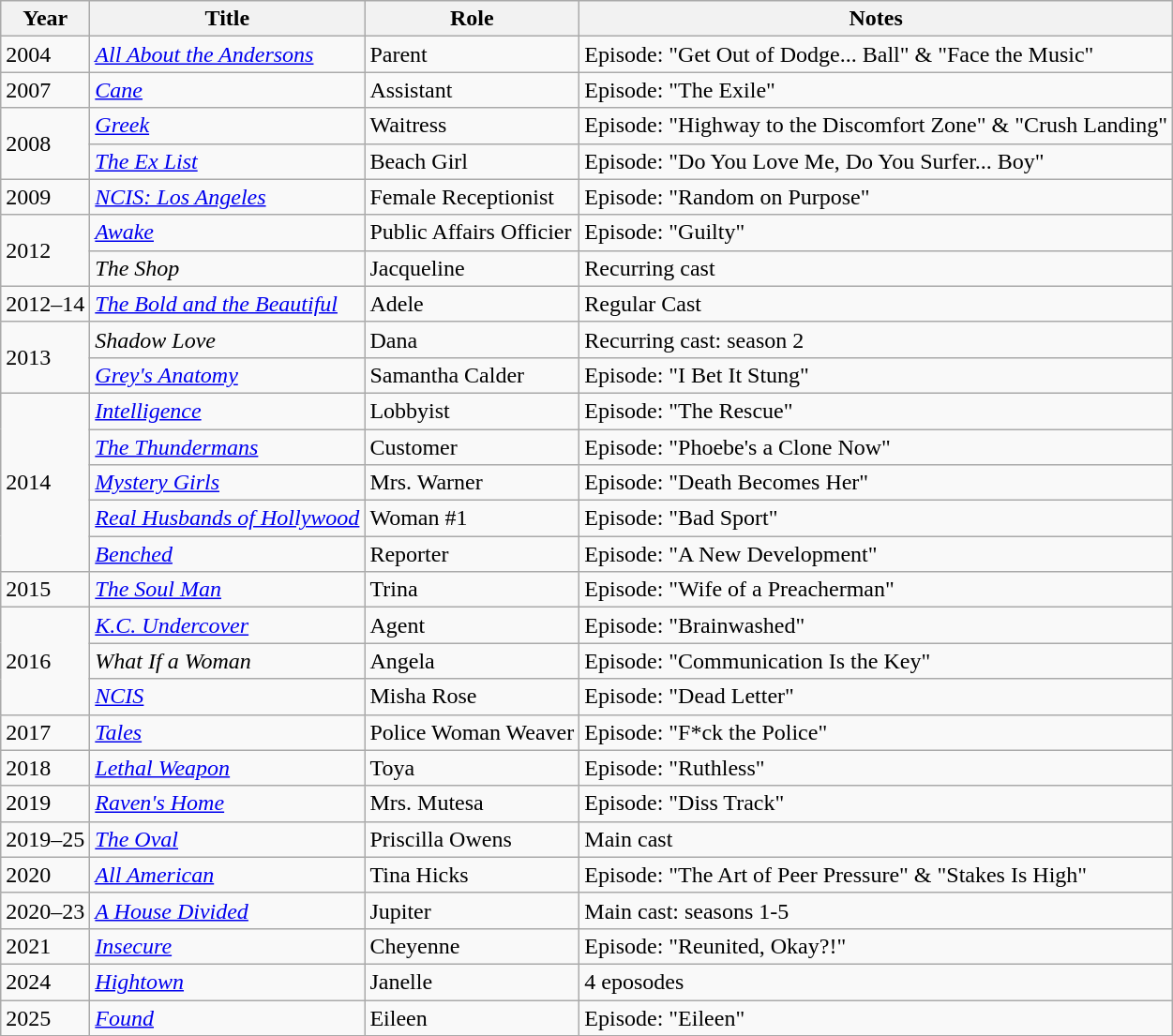<table class="wikitable sortable">
<tr>
<th>Year</th>
<th>Title</th>
<th>Role</th>
<th>Notes</th>
</tr>
<tr>
<td>2004</td>
<td><em><a href='#'>All About the Andersons</a></em></td>
<td>Parent</td>
<td>Episode: "Get Out of Dodge... Ball" & "Face the Music"</td>
</tr>
<tr>
<td>2007</td>
<td><em><a href='#'>Cane</a></em></td>
<td>Assistant</td>
<td>Episode: "The Exile"</td>
</tr>
<tr>
<td rowspan="2">2008</td>
<td><em><a href='#'>Greek</a></em></td>
<td>Waitress</td>
<td>Episode: "Highway to the Discomfort Zone" & "Crush Landing"</td>
</tr>
<tr>
<td><em><a href='#'>The Ex List</a></em></td>
<td>Beach Girl</td>
<td>Episode: "Do You Love Me, Do You Surfer... Boy"</td>
</tr>
<tr>
<td>2009</td>
<td><em><a href='#'>NCIS: Los Angeles</a></em></td>
<td>Female Receptionist</td>
<td>Episode: "Random on Purpose"</td>
</tr>
<tr>
<td rowspan="2">2012</td>
<td><em><a href='#'>Awake</a></em></td>
<td>Public Affairs Officier</td>
<td>Episode: "Guilty"</td>
</tr>
<tr>
<td><em>The Shop</em></td>
<td>Jacqueline</td>
<td>Recurring cast</td>
</tr>
<tr>
<td>2012–14</td>
<td><em><a href='#'>The Bold and the Beautiful</a></em></td>
<td>Adele</td>
<td>Regular Cast</td>
</tr>
<tr>
<td rowspan="2">2013</td>
<td><em>Shadow Love</em></td>
<td>Dana</td>
<td>Recurring cast: season 2</td>
</tr>
<tr>
<td><em><a href='#'>Grey's Anatomy</a></em></td>
<td>Samantha Calder</td>
<td>Episode: "I Bet It Stung"</td>
</tr>
<tr>
<td rowspan="5">2014</td>
<td><em><a href='#'>Intelligence</a></em></td>
<td>Lobbyist</td>
<td>Episode: "The Rescue"</td>
</tr>
<tr>
<td><em><a href='#'>The Thundermans</a></em></td>
<td>Customer</td>
<td>Episode: "Phoebe's a Clone Now"</td>
</tr>
<tr>
<td><em><a href='#'>Mystery Girls</a></em></td>
<td>Mrs. Warner</td>
<td>Episode: "Death Becomes Her"</td>
</tr>
<tr>
<td><em><a href='#'>Real Husbands of Hollywood</a></em></td>
<td>Woman #1</td>
<td>Episode: "Bad Sport"</td>
</tr>
<tr>
<td><em><a href='#'>Benched</a></em></td>
<td>Reporter</td>
<td>Episode: "A New Development"</td>
</tr>
<tr>
<td>2015</td>
<td><em><a href='#'>The Soul Man</a></em></td>
<td>Trina</td>
<td>Episode: "Wife of a Preacherman"</td>
</tr>
<tr>
<td rowspan="3">2016</td>
<td><em><a href='#'>K.C. Undercover</a></em></td>
<td>Agent</td>
<td>Episode: "Brainwashed"</td>
</tr>
<tr>
<td><em>What If a Woman</em></td>
<td>Angela</td>
<td>Episode: "Communication Is the Key"</td>
</tr>
<tr>
<td><em><a href='#'>NCIS</a></em></td>
<td>Misha Rose</td>
<td>Episode: "Dead Letter"</td>
</tr>
<tr>
<td>2017</td>
<td><em><a href='#'>Tales</a></em></td>
<td>Police Woman Weaver</td>
<td>Episode: "F*ck the Police"</td>
</tr>
<tr>
<td>2018</td>
<td><em><a href='#'>Lethal Weapon</a></em></td>
<td>Toya</td>
<td>Episode: "Ruthless"</td>
</tr>
<tr>
<td>2019</td>
<td><em><a href='#'>Raven's Home</a></em></td>
<td>Mrs. Mutesa</td>
<td>Episode: "Diss Track"</td>
</tr>
<tr>
<td>2019–25</td>
<td><em><a href='#'>The Oval</a></em></td>
<td>Priscilla Owens</td>
<td>Main cast</td>
</tr>
<tr>
<td>2020</td>
<td><em><a href='#'>All American</a></em></td>
<td>Tina Hicks</td>
<td>Episode: "The Art of Peer Pressure" & "Stakes Is High"</td>
</tr>
<tr>
<td>2020–23</td>
<td><em><a href='#'>A House Divided</a></em></td>
<td>Jupiter</td>
<td>Main cast: seasons 1-5</td>
</tr>
<tr>
<td>2021</td>
<td><em><a href='#'>Insecure</a></em></td>
<td>Cheyenne</td>
<td>Episode: "Reunited, Okay?!"</td>
</tr>
<tr>
<td>2024</td>
<td><em><a href='#'>Hightown</a></em></td>
<td>Janelle</td>
<td>4 eposodes</td>
</tr>
<tr>
<td>2025</td>
<td><em><a href='#'>Found</a></em></td>
<td>Eileen</td>
<td>Episode: "Eileen"</td>
</tr>
</table>
